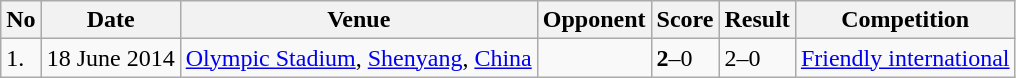<table class="wikitable">
<tr>
<th>No</th>
<th>Date</th>
<th>Venue</th>
<th>Opponent</th>
<th>Score</th>
<th>Result</th>
<th>Competition</th>
</tr>
<tr>
<td>1.</td>
<td>18 June 2014</td>
<td><a href='#'>Olympic Stadium</a>, <a href='#'>Shenyang</a>, <a href='#'>China</a></td>
<td></td>
<td><strong>2</strong>–0</td>
<td>2–0</td>
<td><a href='#'>Friendly international</a></td>
</tr>
</table>
